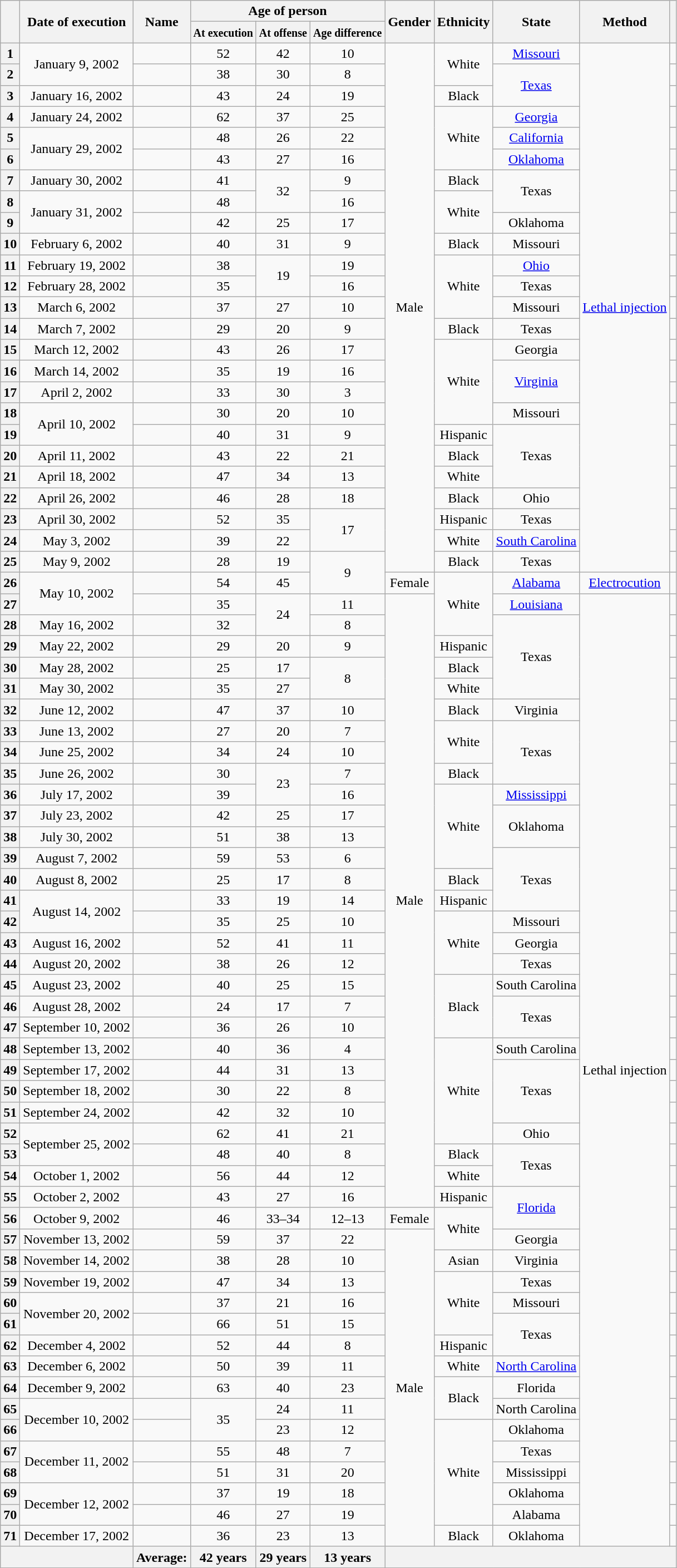<table class="wikitable sortable" style="text-align:center;">
<tr>
<th scope="col" rowspan="2"></th>
<th scope="col" rowspan="2" data-sort-type="date">Date of execution</th>
<th scope="col" rowspan="2">Name</th>
<th scope="col" colspan="3">Age of person</th>
<th scope="col" rowspan="2">Gender</th>
<th scope="col" rowspan="2">Ethnicity</th>
<th scope="col" rowspan="2">State</th>
<th scope="col" rowspan="2">Method</th>
<th scope="col" rowspan="2"></th>
</tr>
<tr>
<th scope="col"><small>At execution</small></th>
<th scope="col"><small>At offense</small></th>
<th scope="col"><small>Age difference</small></th>
</tr>
<tr>
<th scope="row">1</th>
<td rowspan="2">January 9, 2002</td>
<td></td>
<td>52 </td>
<td>42</td>
<td>10</td>
<td rowspan="25">Male</td>
<td rowspan="2">White</td>
<td><a href='#'>Missouri</a></td>
<td rowspan="25"><a href='#'>Lethal injection</a></td>
<td></td>
</tr>
<tr>
<th scope="row">2</th>
<td></td>
<td>38 </td>
<td>30</td>
<td>8</td>
<td rowspan="2"><a href='#'>Texas</a></td>
<td></td>
</tr>
<tr>
<th scope="row">3</th>
<td>January 16, 2002</td>
<td></td>
<td>43 </td>
<td>24</td>
<td>19</td>
<td>Black</td>
<td></td>
</tr>
<tr>
<th scope="row">4</th>
<td>January 24, 2002</td>
<td></td>
<td>62 </td>
<td>37</td>
<td>25</td>
<td rowspan="3">White</td>
<td><a href='#'>Georgia</a></td>
<td></td>
</tr>
<tr>
<th scope="row">5</th>
<td rowspan="2">January 29, 2002</td>
<td></td>
<td>48 </td>
<td>26</td>
<td>22</td>
<td><a href='#'>California</a></td>
<td></td>
</tr>
<tr>
<th scope="row">6</th>
<td></td>
<td>43 </td>
<td>27</td>
<td>16</td>
<td><a href='#'>Oklahoma</a></td>
<td></td>
</tr>
<tr>
<th scope="row">7</th>
<td>January 30, 2002</td>
<td></td>
<td>41 </td>
<td rowspan="2">32</td>
<td>9</td>
<td>Black</td>
<td rowspan="2">Texas</td>
<td></td>
</tr>
<tr>
<th scope="row">8</th>
<td rowspan="2">January 31, 2002</td>
<td></td>
<td>48 </td>
<td>16</td>
<td rowspan="2">White</td>
<td></td>
</tr>
<tr>
<th scope="row">9</th>
<td></td>
<td>42 </td>
<td>25</td>
<td>17</td>
<td>Oklahoma</td>
<td></td>
</tr>
<tr>
<th scope="row">10</th>
<td>February 6, 2002</td>
<td></td>
<td>40 </td>
<td>31</td>
<td>9</td>
<td>Black</td>
<td>Missouri</td>
<td></td>
</tr>
<tr>
<th scope="row">11</th>
<td>February 19, 2002</td>
<td></td>
<td>38 </td>
<td rowspan="2">19</td>
<td>19</td>
<td rowspan="3">White</td>
<td><a href='#'>Ohio</a></td>
<td></td>
</tr>
<tr>
<th scope="row">12</th>
<td>February 28, 2002</td>
<td></td>
<td>35 </td>
<td>16</td>
<td>Texas</td>
<td></td>
</tr>
<tr>
<th scope="row">13</th>
<td>March 6, 2002</td>
<td></td>
<td>37 </td>
<td>27</td>
<td>10</td>
<td>Missouri</td>
<td></td>
</tr>
<tr>
<th scope="row">14</th>
<td>March 7, 2002</td>
<td></td>
<td>29 </td>
<td>20</td>
<td>9</td>
<td>Black</td>
<td>Texas</td>
<td></td>
</tr>
<tr>
<th scope="row">15</th>
<td>March 12, 2002</td>
<td></td>
<td>43 </td>
<td>26</td>
<td>17</td>
<td rowspan="4">White</td>
<td>Georgia</td>
<td></td>
</tr>
<tr>
<th scope="row">16</th>
<td>March 14, 2002</td>
<td></td>
<td>35 </td>
<td>19</td>
<td>16</td>
<td rowspan="2"><a href='#'>Virginia</a></td>
<td></td>
</tr>
<tr>
<th scope="row">17</th>
<td>April 2, 2002</td>
<td></td>
<td>33 </td>
<td>30</td>
<td>3</td>
<td></td>
</tr>
<tr>
<th scope="row">18</th>
<td rowspan="2">April 10, 2002</td>
<td></td>
<td>30 </td>
<td>20</td>
<td>10</td>
<td>Missouri</td>
<td></td>
</tr>
<tr>
<th scope="row">19</th>
<td></td>
<td>40 </td>
<td>31</td>
<td>9</td>
<td>Hispanic</td>
<td rowspan="3">Texas</td>
<td></td>
</tr>
<tr>
<th scope="row">20</th>
<td>April 11, 2002</td>
<td></td>
<td>43 </td>
<td>22</td>
<td>21</td>
<td>Black</td>
<td></td>
</tr>
<tr>
<th scope="row">21</th>
<td>April 18, 2002</td>
<td></td>
<td>47 </td>
<td>34</td>
<td>13</td>
<td>White</td>
<td></td>
</tr>
<tr>
<th scope="row">22</th>
<td>April 26, 2002</td>
<td></td>
<td>46 </td>
<td>28</td>
<td>18</td>
<td>Black</td>
<td>Ohio</td>
<td></td>
</tr>
<tr>
<th scope="row">23</th>
<td>April 30, 2002</td>
<td></td>
<td>52 </td>
<td>35</td>
<td rowspan="2">17</td>
<td>Hispanic</td>
<td>Texas</td>
<td></td>
</tr>
<tr>
<th scope="row">24</th>
<td>May 3, 2002</td>
<td></td>
<td>39 </td>
<td>22</td>
<td>White</td>
<td><a href='#'>South Carolina</a></td>
<td></td>
</tr>
<tr>
<th scope="row">25</th>
<td>May 9, 2002</td>
<td></td>
<td>28 </td>
<td>19</td>
<td rowspan="2">9</td>
<td>Black</td>
<td>Texas</td>
<td></td>
</tr>
<tr>
<th scope="row">26</th>
<td rowspan="2">May 10, 2002</td>
<td></td>
<td>54 </td>
<td>45</td>
<td>Female</td>
<td rowspan="3">White</td>
<td><a href='#'>Alabama</a></td>
<td><a href='#'>Electrocution</a></td>
<td></td>
</tr>
<tr>
<th scope="row">27</th>
<td></td>
<td>35 </td>
<td rowspan="2">24</td>
<td>11</td>
<td rowspan="29">Male</td>
<td><a href='#'>Louisiana</a></td>
<td rowspan="45">Lethal injection</td>
<td></td>
</tr>
<tr>
<th scope="row">28</th>
<td>May 16, 2002</td>
<td></td>
<td>32 </td>
<td>8</td>
<td rowspan="4">Texas</td>
<td></td>
</tr>
<tr>
<th scope="row">29</th>
<td>May 22, 2002</td>
<td></td>
<td>29 </td>
<td>20</td>
<td>9</td>
<td>Hispanic</td>
<td></td>
</tr>
<tr>
<th scope="row">30</th>
<td>May 28, 2002</td>
<td></td>
<td>25 </td>
<td>17</td>
<td rowspan="2">8</td>
<td>Black</td>
<td></td>
</tr>
<tr>
<th scope="row">31</th>
<td>May 30, 2002</td>
<td></td>
<td>35 </td>
<td>27</td>
<td>White</td>
<td></td>
</tr>
<tr>
<th scope="row">32</th>
<td>June 12, 2002</td>
<td></td>
<td>47 </td>
<td>37</td>
<td>10</td>
<td>Black</td>
<td>Virginia</td>
<td></td>
</tr>
<tr>
<th scope="row">33</th>
<td>June 13, 2002</td>
<td></td>
<td>27 </td>
<td>20</td>
<td>7</td>
<td rowspan="2">White</td>
<td rowspan="3">Texas</td>
<td></td>
</tr>
<tr>
<th scope="row">34</th>
<td>June 25, 2002</td>
<td></td>
<td>34 </td>
<td>24</td>
<td>10</td>
<td></td>
</tr>
<tr>
<th scope="row">35</th>
<td>June 26, 2002</td>
<td></td>
<td>30 </td>
<td rowspan="2">23</td>
<td>7</td>
<td>Black</td>
<td></td>
</tr>
<tr>
<th scope="row">36</th>
<td>July 17, 2002</td>
<td></td>
<td>39 </td>
<td>16</td>
<td rowspan="4">White</td>
<td><a href='#'>Mississippi</a></td>
<td></td>
</tr>
<tr>
<th scope="row">37</th>
<td>July 23, 2002</td>
<td></td>
<td>42 </td>
<td>25</td>
<td>17</td>
<td rowspan="2">Oklahoma</td>
<td></td>
</tr>
<tr>
<th scope="row">38</th>
<td>July 30, 2002</td>
<td></td>
<td>51 </td>
<td>38</td>
<td>13</td>
<td></td>
</tr>
<tr>
<th scope="row">39</th>
<td>August 7, 2002</td>
<td></td>
<td>59 </td>
<td>53</td>
<td>6</td>
<td rowspan="3">Texas</td>
<td></td>
</tr>
<tr>
<th scope="row">40</th>
<td>August 8, 2002</td>
<td></td>
<td>25 </td>
<td>17</td>
<td>8</td>
<td>Black</td>
<td></td>
</tr>
<tr>
<th scope="row">41</th>
<td rowspan="2">August 14, 2002</td>
<td></td>
<td>33 </td>
<td>19</td>
<td>14</td>
<td>Hispanic</td>
<td></td>
</tr>
<tr>
<th scope="row">42</th>
<td></td>
<td>35 </td>
<td>25</td>
<td>10</td>
<td rowspan="3">White</td>
<td>Missouri</td>
<td></td>
</tr>
<tr>
<th scope="row">43</th>
<td>August 16, 2002</td>
<td></td>
<td>52 </td>
<td>41</td>
<td>11</td>
<td>Georgia</td>
<td></td>
</tr>
<tr>
<th scope="row">44</th>
<td>August 20, 2002</td>
<td></td>
<td>38 </td>
<td>26</td>
<td>12</td>
<td>Texas</td>
<td></td>
</tr>
<tr>
<th scope="row">45</th>
<td>August 23, 2002</td>
<td></td>
<td>40 </td>
<td>25</td>
<td>15</td>
<td rowspan="3">Black</td>
<td>South Carolina</td>
<td></td>
</tr>
<tr>
<th scope="row">46</th>
<td>August 28, 2002</td>
<td></td>
<td>24 </td>
<td>17</td>
<td>7</td>
<td rowspan="2">Texas</td>
<td></td>
</tr>
<tr>
<th scope="row">47</th>
<td>September 10, 2002</td>
<td></td>
<td>36 </td>
<td>26</td>
<td>10</td>
<td></td>
</tr>
<tr>
<th scope="row">48</th>
<td>September 13, 2002</td>
<td></td>
<td>40 </td>
<td>36</td>
<td>4</td>
<td rowspan="5">White</td>
<td>South Carolina</td>
<td></td>
</tr>
<tr>
<th scope="row">49</th>
<td>September 17, 2002</td>
<td></td>
<td>44 </td>
<td>31</td>
<td>13</td>
<td rowspan="3">Texas</td>
<td></td>
</tr>
<tr>
<th scope="row">50</th>
<td>September 18, 2002</td>
<td></td>
<td>30 </td>
<td>22</td>
<td>8</td>
<td></td>
</tr>
<tr>
<th scope="row">51</th>
<td>September 24, 2002</td>
<td></td>
<td>42 </td>
<td>32</td>
<td>10</td>
<td></td>
</tr>
<tr>
<th scope="row">52</th>
<td rowspan="2">September 25, 2002</td>
<td></td>
<td>62 </td>
<td>41</td>
<td>21</td>
<td>Ohio</td>
<td></td>
</tr>
<tr>
<th scope="row">53</th>
<td></td>
<td>48 </td>
<td>40</td>
<td>8</td>
<td>Black</td>
<td rowspan="2">Texas</td>
<td></td>
</tr>
<tr>
<th scope="row">54</th>
<td>October 1, 2002</td>
<td></td>
<td>56 </td>
<td>44</td>
<td>12</td>
<td>White</td>
<td></td>
</tr>
<tr>
<th scope="row">55</th>
<td>October 2, 2002</td>
<td></td>
<td>43 </td>
<td>27</td>
<td>16</td>
<td>Hispanic</td>
<td rowspan="2"><a href='#'>Florida</a></td>
<td></td>
</tr>
<tr>
<th scope="row">56</th>
<td>October 9, 2002</td>
<td></td>
<td>46 </td>
<td>33–34</td>
<td>12–13</td>
<td>Female</td>
<td rowspan="2">White</td>
<td></td>
</tr>
<tr>
<th scope="row">57</th>
<td>November 13, 2002</td>
<td></td>
<td>59 </td>
<td>37</td>
<td>22</td>
<td rowspan="15">Male</td>
<td>Georgia</td>
<td></td>
</tr>
<tr>
<th scope="row">58</th>
<td>November 14, 2002</td>
<td></td>
<td>38 </td>
<td>28</td>
<td>10</td>
<td>Asian</td>
<td>Virginia</td>
<td></td>
</tr>
<tr>
<th scope="row">59</th>
<td>November 19, 2002</td>
<td></td>
<td>47 </td>
<td>34</td>
<td>13</td>
<td rowspan="3">White</td>
<td>Texas</td>
<td></td>
</tr>
<tr>
<th scope="row">60</th>
<td rowspan="2">November 20, 2002</td>
<td></td>
<td>37 </td>
<td>21</td>
<td>16</td>
<td>Missouri</td>
<td></td>
</tr>
<tr>
<th scope="row">61</th>
<td></td>
<td>66 </td>
<td>51</td>
<td>15</td>
<td rowspan="2">Texas</td>
<td></td>
</tr>
<tr>
<th scope="row">62</th>
<td>December 4, 2002</td>
<td></td>
<td>52 </td>
<td>44</td>
<td>8</td>
<td>Hispanic</td>
<td></td>
</tr>
<tr>
<th scope="row">63</th>
<td>December 6, 2002</td>
<td></td>
<td>50 </td>
<td>39</td>
<td>11</td>
<td>White</td>
<td><a href='#'>North Carolina</a></td>
<td></td>
</tr>
<tr>
<th scope="row">64</th>
<td>December 9, 2002</td>
<td></td>
<td>63 </td>
<td>40</td>
<td>23</td>
<td rowspan="2">Black</td>
<td>Florida</td>
<td></td>
</tr>
<tr>
<th scope="row">65</th>
<td rowspan="2">December 10, 2002</td>
<td></td>
<td rowspan="2">35 </td>
<td>24</td>
<td>11</td>
<td>North Carolina</td>
<td></td>
</tr>
<tr>
<th scope="row">66</th>
<td></td>
<td>23 </td>
<td>12</td>
<td rowspan="5">White</td>
<td>Oklahoma</td>
<td></td>
</tr>
<tr>
<th scope="row">67</th>
<td rowspan="2">December 11, 2002</td>
<td></td>
<td>55 </td>
<td>48</td>
<td>7</td>
<td>Texas</td>
<td></td>
</tr>
<tr>
<th scope="row">68</th>
<td></td>
<td>51 </td>
<td>31</td>
<td>20</td>
<td>Mississippi</td>
<td></td>
</tr>
<tr>
<th scope="row">69</th>
<td rowspan="2">December 12, 2002</td>
<td></td>
<td>37 </td>
<td>19</td>
<td>18</td>
<td>Oklahoma</td>
<td></td>
</tr>
<tr>
<th scope="row">70</th>
<td></td>
<td>46 </td>
<td>27</td>
<td>19</td>
<td>Alabama</td>
<td></td>
</tr>
<tr>
<th scope="row">71</th>
<td>December 17, 2002</td>
<td></td>
<td>36 </td>
<td>23</td>
<td>13</td>
<td>Black</td>
<td>Oklahoma</td>
<td></td>
</tr>
<tr class="sortbottom">
<th colspan="2"></th>
<th>Average:</th>
<th>42 years</th>
<th>29 years</th>
<th>13 years</th>
<th colspan="5"></th>
</tr>
<tr>
</tr>
</table>
